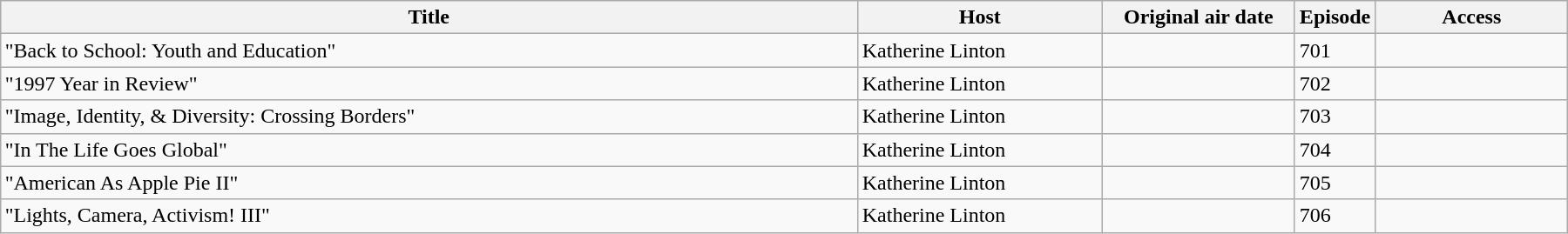<table class="wikitable" style="text-align=center; width:95%; margin:auto;">
<tr>
<th>Title</th>
<th width="180">Host</th>
<th width="140">Original air date</th>
<th width="40">Episode</th>
<th width="140">Access</th>
</tr>
<tr>
<td>"Back to School: Youth and Education"</td>
<td>Katherine Linton</td>
<td></td>
<td>701</td>
<td></td>
</tr>
<tr>
<td>"1997 Year in Review"</td>
<td>Katherine Linton</td>
<td></td>
<td>702</td>
<td></td>
</tr>
<tr>
<td>"Image, Identity, & Diversity: Crossing Borders"</td>
<td>Katherine Linton</td>
<td></td>
<td>703</td>
<td></td>
</tr>
<tr>
<td>"In The Life Goes Global"</td>
<td>Katherine Linton</td>
<td></td>
<td>704</td>
<td></td>
</tr>
<tr>
<td>"American As Apple Pie II"</td>
<td>Katherine Linton</td>
<td></td>
<td>705</td>
<td></td>
</tr>
<tr>
<td>"Lights, Camera, Activism! III"</td>
<td>Katherine Linton</td>
<td></td>
<td>706</td>
<td></td>
</tr>
</table>
